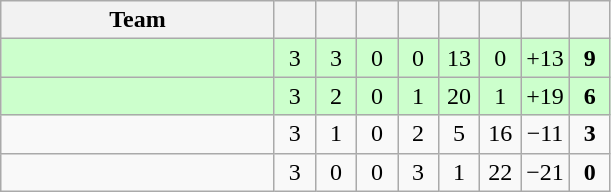<table class="wikitable" style="text-align: center;">
<tr>
<th width="175">Team</th>
<th width="20"></th>
<th width="20"></th>
<th width="20"></th>
<th width="20"></th>
<th width="20"></th>
<th width="20"></th>
<th width="20"></th>
<th width="20"></th>
</tr>
<tr bgcolor=ccffcc>
<td align=left></td>
<td>3</td>
<td>3</td>
<td>0</td>
<td>0</td>
<td>13</td>
<td>0</td>
<td>+13</td>
<td><strong>9</strong></td>
</tr>
<tr bgcolor=ccffcc>
<td align=left></td>
<td>3</td>
<td>2</td>
<td>0</td>
<td>1</td>
<td>20</td>
<td>1</td>
<td>+19</td>
<td><strong>6</strong></td>
</tr>
<tr>
<td align=left></td>
<td>3</td>
<td>1</td>
<td>0</td>
<td>2</td>
<td>5</td>
<td>16</td>
<td>−11</td>
<td><strong>3</strong></td>
</tr>
<tr>
<td align=left><em></em></td>
<td>3</td>
<td>0</td>
<td>0</td>
<td>3</td>
<td>1</td>
<td>22</td>
<td>−21</td>
<td><strong>0</strong></td>
</tr>
</table>
